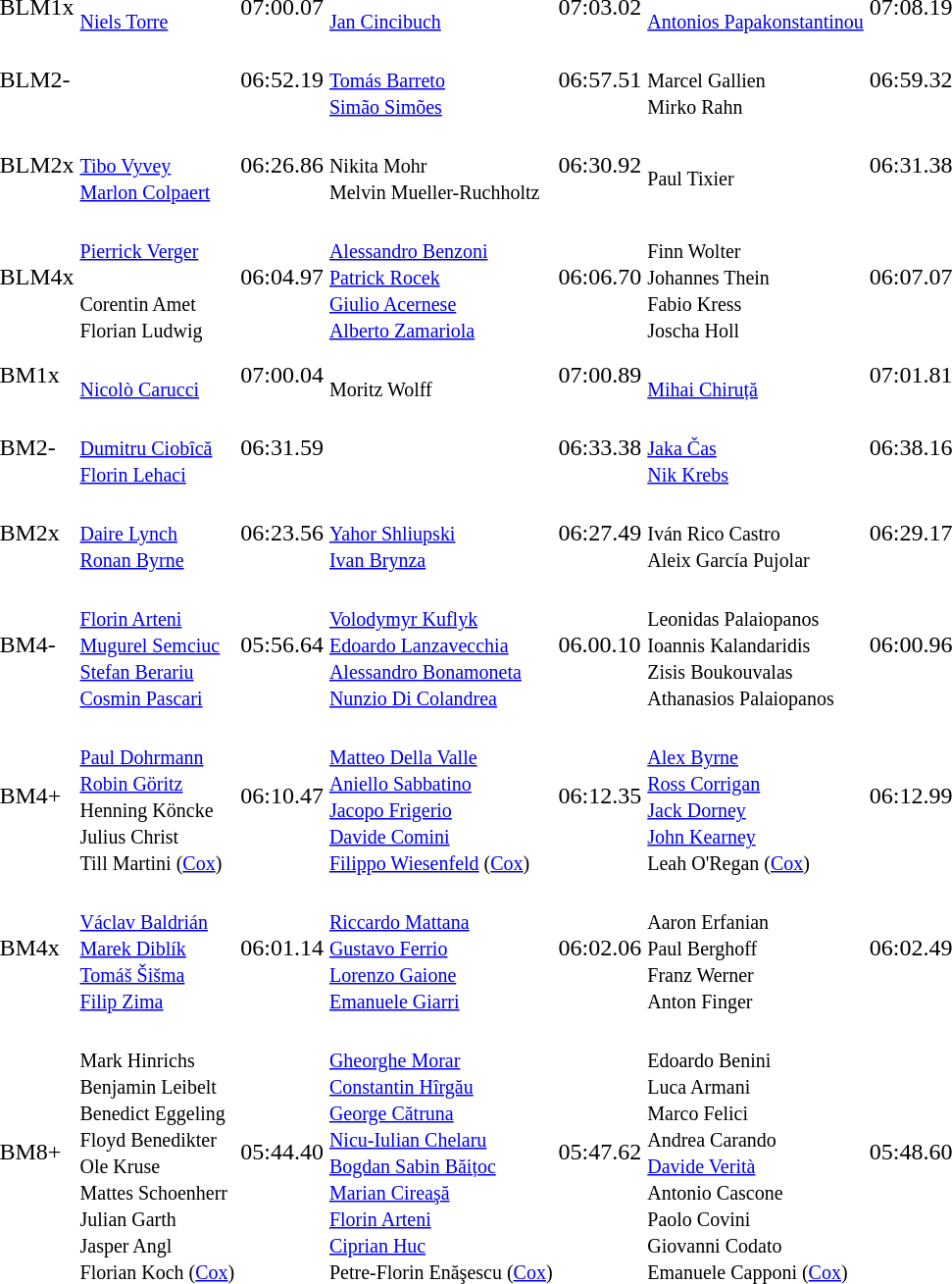<table>
<tr>
<td>BLM1x</td>
<td><br><small><a href='#'>Niels Torre</a></small></td>
<td>07:00.07</td>
<td><br><small><a href='#'>Jan Cincibuch</a></small></td>
<td>07:03.02</td>
<td><br><small><a href='#'>Antonios Papakonstantinou</a></small></td>
<td>07:08.19</td>
</tr>
<tr>
<td>BLM2-</td>
<td><br><small><br></small></td>
<td>06:52.19</td>
<td><br><small><a href='#'>Tomás Barreto</a><br><a href='#'>Simão Simões</a></small></td>
<td>06:57.51</td>
<td><br><small>Marcel Gallien<br>Mirko Rahn</small></td>
<td>06:59.32</td>
</tr>
<tr>
<td>BLM2x</td>
<td><br><small><a href='#'>Tibo Vyvey</a><br><a href='#'>Marlon Colpaert</a></small></td>
<td>06:26.86</td>
<td><br><small>Nikita Mohr<br>Melvin Mueller-Ruchholtz</small></td>
<td>06:30.92</td>
<td><br><small>Paul Tixier<br></small></td>
<td>06:31.38</td>
</tr>
<tr>
<td>BLM4x</td>
<td><br><small><a href='#'>Pierrick Verger</a><br><br>Corentin Amet<br>Florian Ludwig</small></td>
<td>06:04.97</td>
<td><br><small><a href='#'>Alessandro Benzoni</a><br><a href='#'>Patrick Rocek</a><br><a href='#'>Giulio Acernese</a><br><a href='#'>Alberto Zamariola</a></small></td>
<td>06:06.70</td>
<td><br><small>Finn Wolter<br>Johannes Thein<br>Fabio Kress<br>Joscha Holl</small></td>
<td>06:07.07</td>
</tr>
<tr>
<td>BM1x</td>
<td><br><small><a href='#'>Nicolò Carucci</a></small></td>
<td>07:00.04</td>
<td><br><small>Moritz Wolff</small></td>
<td>07:00.89</td>
<td><br><small><a href='#'>Mihai Chiruță</a></small></td>
<td>07:01.81</td>
</tr>
<tr>
<td>BM2-</td>
<td><br><small><a href='#'>Dumitru Ciobîcă</a><br><a href='#'>Florin Lehaci</a></small></td>
<td>06:31.59</td>
<td><br><small><br></small></td>
<td>06:33.38</td>
<td><br><small><a href='#'>Jaka Čas</a><br><a href='#'>Nik Krebs</a></small></td>
<td>06:38.16</td>
</tr>
<tr>
<td>BM2x</td>
<td><br><small><a href='#'>Daire Lynch</a><br><a href='#'>Ronan Byrne</a></small></td>
<td>06:23.56</td>
<td><br><small><a href='#'>Yahor Shliupski</a><br><a href='#'>Ivan Brynza</a></small></td>
<td>06:27.49</td>
<td><br><small>Iván Rico Castro<br>Aleix García Pujolar</small></td>
<td>06:29.17</td>
</tr>
<tr>
<td>BM4-</td>
<td><br><small><a href='#'>Florin Arteni</a><br><a href='#'>Mugurel Semciuc</a><br><a href='#'>Stefan Berariu</a><br><a href='#'>Cosmin Pascari</a></small></td>
<td>05:56.64</td>
<td><br><small><a href='#'>Volodymyr Kuflyk</a><br><a href='#'>Edoardo Lanzavecchia</a><br><a href='#'>Alessandro Bonamoneta</a><br><a href='#'>Nunzio Di Colandrea</a></small></td>
<td>06.00.10</td>
<td><br><small>Leonidas Palaiopanos<br>Ioannis Kalandaridis<br>Zisis Boukouvalas<br>Athanasios Palaiopanos</small></td>
<td>06:00.96</td>
</tr>
<tr>
<td>BM4+</td>
<td><br><small><a href='#'>Paul Dohrmann</a><br><a href='#'>Robin Göritz</a><br>Henning Köncke<br>Julius Christ<br>Till Martini (<a href='#'>Cox</a>)</small></td>
<td>06:10.47</td>
<td><br><small><a href='#'>Matteo Della Valle</a><br><a href='#'>Aniello Sabbatino</a><br><a href='#'>Jacopo Frigerio</a><br><a href='#'>Davide Comini</a><br><a href='#'>Filippo Wiesenfeld</a> (<a href='#'>Cox</a>)</small></td>
<td>06:12.35</td>
<td><br><small><a href='#'>Alex Byrne</a><br><a href='#'>Ross Corrigan</a><br><a href='#'>Jack Dorney</a><br><a href='#'>John Kearney</a><br>Leah O'Regan (<a href='#'>Cox</a>)</small></td>
<td>06:12.99</td>
</tr>
<tr>
<td>BM4x</td>
<td><br><small><a href='#'>Václav Baldrián</a><br><a href='#'>Marek Diblík</a><br><a href='#'>Tomáš Šišma</a><br><a href='#'>Filip Zima</a></small></td>
<td>06:01.14</td>
<td><br><small><a href='#'>Riccardo Mattana</a><br><a href='#'>Gustavo Ferrio</a><br><a href='#'>Lorenzo Gaione</a><br><a href='#'>Emanuele Giarri</a></small></td>
<td>06:02.06</td>
<td><br><small>Aaron Erfanian<br>Paul Berghoff<br>Franz Werner<br>Anton Finger</small></td>
<td>06:02.49</td>
</tr>
<tr>
<td>BM8+</td>
<td><br><small>Mark Hinrichs<br>Benjamin Leibelt<br>Benedict Eggeling<br>Floyd Benedikter<br>Ole Kruse<br>Mattes Schoenherr<br>Julian Garth<br>Jasper Angl<br>Florian Koch (<a href='#'>Cox</a>)</small></td>
<td>05:44.40</td>
<td><br><small><a href='#'>Gheorghe Morar</a><br><a href='#'>Constantin Hîrgău</a><br><a href='#'>George Cătruna</a><br><a href='#'>Nicu-Iulian Chelaru</a><br><a href='#'>Bogdan Sabin Băițoc</a><br><a href='#'>Marian Cireaşă</a><br><a href='#'>Florin Arteni</a><br><a href='#'>Ciprian Huc</a><br>Petre-Florin Enăşescu (<a href='#'>Cox</a>)</small></td>
<td>05:47.62</td>
<td><br><small>Edoardo Benini<br>Luca Armani<br>Marco Felici<br>Andrea Carando<br><a href='#'>Davide Verità</a><br>Antonio Cascone<br>Paolo Covini<br>Giovanni Codato<br>Emanuele Capponi (<a href='#'>Cox</a>)</small></td>
<td>05:48.60</td>
</tr>
</table>
